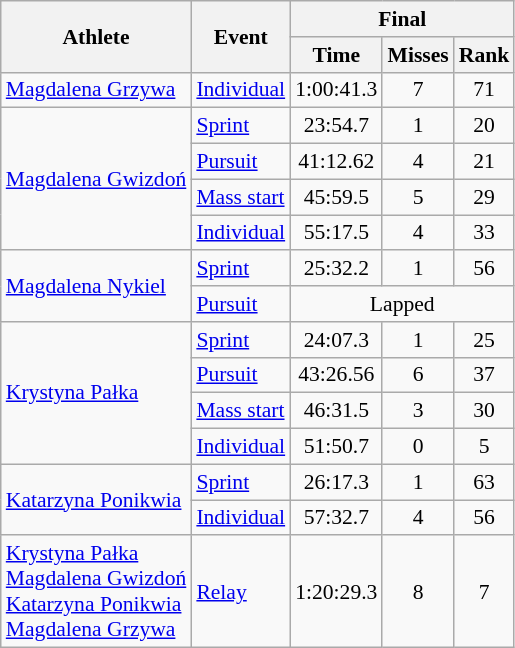<table class="wikitable" style="font-size:90%">
<tr>
<th rowspan="2">Athlete</th>
<th rowspan="2">Event</th>
<th colspan="3">Final</th>
</tr>
<tr>
<th>Time</th>
<th>Misses</th>
<th>Rank</th>
</tr>
<tr>
<td><a href='#'>Magdalena Grzywa</a></td>
<td><a href='#'>Individual</a></td>
<td align="center">1:00:41.3</td>
<td align="center">7</td>
<td align="center">71</td>
</tr>
<tr>
<td rowspan=4><a href='#'>Magdalena Gwizdoń</a></td>
<td><a href='#'>Sprint</a></td>
<td align="center">23:54.7</td>
<td align="center">1</td>
<td align="center">20</td>
</tr>
<tr>
<td><a href='#'>Pursuit</a></td>
<td align="center">41:12.62</td>
<td align="center">4</td>
<td align="center">21</td>
</tr>
<tr>
<td><a href='#'>Mass start</a></td>
<td align="center">45:59.5</td>
<td align="center">5</td>
<td align="center">29</td>
</tr>
<tr>
<td><a href='#'>Individual</a></td>
<td align="center">55:17.5</td>
<td align="center">4</td>
<td align="center">33</td>
</tr>
<tr>
<td rowspan=2><a href='#'>Magdalena Nykiel</a></td>
<td><a href='#'>Sprint</a></td>
<td align="center">25:32.2</td>
<td align="center">1</td>
<td align="center">56</td>
</tr>
<tr>
<td><a href='#'>Pursuit</a></td>
<td colspan=3 align="center">Lapped</td>
</tr>
<tr>
<td rowspan=4><a href='#'>Krystyna Pałka</a></td>
<td><a href='#'>Sprint</a></td>
<td align="center">24:07.3</td>
<td align="center">1</td>
<td align="center">25</td>
</tr>
<tr>
<td><a href='#'>Pursuit</a></td>
<td align="center">43:26.56</td>
<td align="center">6</td>
<td align="center">37</td>
</tr>
<tr>
<td><a href='#'>Mass start</a></td>
<td align="center">46:31.5</td>
<td align="center">3</td>
<td align="center">30</td>
</tr>
<tr>
<td><a href='#'>Individual</a></td>
<td align="center">51:50.7</td>
<td align="center">0</td>
<td align="center">5</td>
</tr>
<tr>
<td rowspan=2><a href='#'>Katarzyna Ponikwia</a></td>
<td><a href='#'>Sprint</a></td>
<td align="center">26:17.3</td>
<td align="center">1</td>
<td align="center">63</td>
</tr>
<tr>
<td><a href='#'>Individual</a></td>
<td align="center">57:32.7</td>
<td align="center">4</td>
<td align="center">56</td>
</tr>
<tr>
<td><a href='#'>Krystyna Pałka</a><br><a href='#'>Magdalena Gwizdoń</a><br><a href='#'>Katarzyna Ponikwia</a><br><a href='#'>Magdalena Grzywa</a></td>
<td><a href='#'>Relay</a></td>
<td align="center">1:20:29.3</td>
<td align="center">8</td>
<td align="center">7</td>
</tr>
</table>
